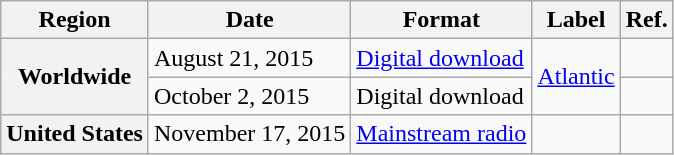<table class="wikitable plainrowheaders">
<tr>
<th scope="col">Region</th>
<th scope="col">Date</th>
<th scope="col">Format</th>
<th scope="col">Label</th>
<th scope="col">Ref.</th>
</tr>
<tr>
<th scope="row" rowspan="2">Worldwide</th>
<td>August 21, 2015</td>
<td><a href='#'>Digital download</a></td>
<td rowspan="2"><a href='#'>Atlantic</a></td>
<td></td>
</tr>
<tr>
<td>October 2, 2015</td>
<td>Digital download </td>
<td></td>
</tr>
<tr>
<th scope="row">United States</th>
<td>November 17, 2015</td>
<td><a href='#'>Mainstream radio</a></td>
<td></td>
<td></td>
</tr>
</table>
